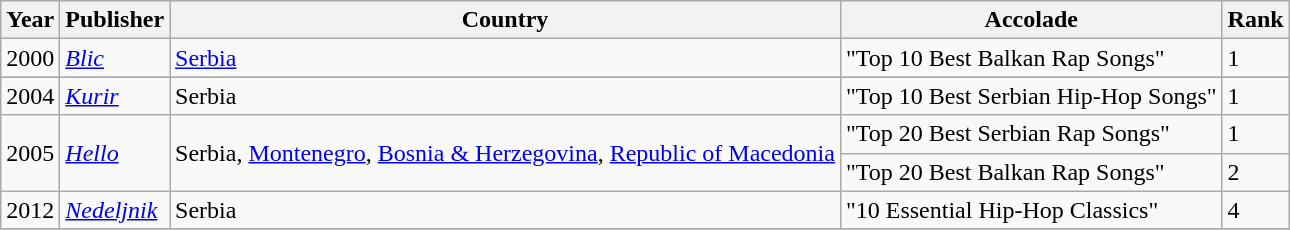<table class="wikitable sortable">
<tr>
<th>Year</th>
<th>Publisher</th>
<th>Country</th>
<th>Accolade</th>
<th>Rank</th>
</tr>
<tr>
<td>2000</td>
<td><em><a href='#'>Blic</a></em></td>
<td><a href='#'>Serbia</a></td>
<td>"Top 10 Best Balkan Rap Songs"</td>
<td>1</td>
</tr>
<tr>
</tr>
<tr>
<td>2004</td>
<td><em><a href='#'>Kurir</a></em></td>
<td>Serbia</td>
<td>"Top 10 Best Serbian Hip-Hop Songs"</td>
<td>1</td>
</tr>
<tr>
<td rowspan="2">2005</td>
<td rowspan="2"><em><a href='#'>Hello</a></em></td>
<td rowspan="2">Serbia, <a href='#'>Montenegro</a>, <a href='#'>Bosnia & Herzegovina</a>, <a href='#'>Republic of Macedonia</a></td>
<td>"Top 20 Best Serbian Rap Songs"</td>
<td>1</td>
</tr>
<tr>
<td>"Top 20 Best Balkan Rap Songs"</td>
<td>2</td>
</tr>
<tr>
<td>2012</td>
<td><em><a href='#'>Nedeljnik</a></em></td>
<td>Serbia</td>
<td>"10 Essential Hip-Hop Classics"</td>
<td>4</td>
</tr>
<tr>
</tr>
</table>
